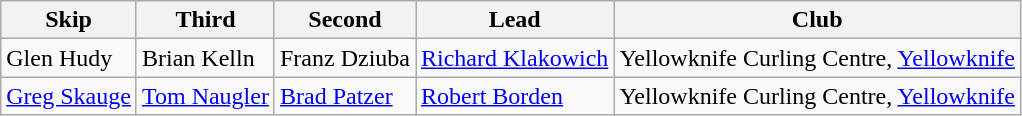<table class="wikitable">
<tr>
<th scope="col">Skip</th>
<th scope="col">Third</th>
<th scope="col">Second</th>
<th scope="col">Lead</th>
<th scope="col">Club</th>
</tr>
<tr>
<td>Glen Hudy</td>
<td>Brian Kelln</td>
<td>Franz Dziuba</td>
<td><a href='#'>Richard Klakowich</a></td>
<td>Yellowknife Curling Centre, <a href='#'>Yellowknife</a></td>
</tr>
<tr>
<td><a href='#'>Greg Skauge</a></td>
<td><a href='#'>Tom Naugler</a></td>
<td><a href='#'>Brad Patzer</a></td>
<td><a href='#'>Robert Borden</a></td>
<td>Yellowknife Curling Centre, <a href='#'>Yellowknife</a></td>
</tr>
</table>
